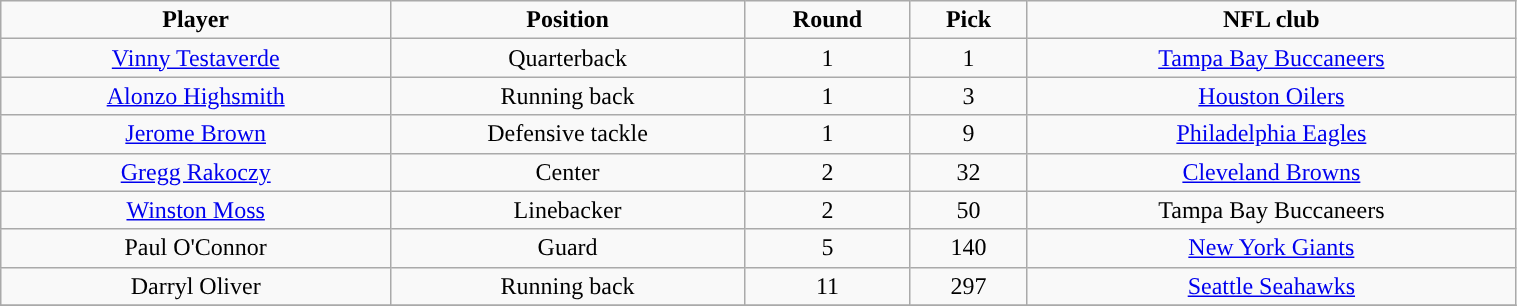<table class="wikitable" width="80%">
<tr align="center">
<td><strong>Player</strong></td>
<td><strong>Position</strong></td>
<td><strong>Round</strong></td>
<td><strong>Pick</strong></td>
<td><strong>NFL club</strong></td>
</tr>
<tr align="center" bgcolor="">
<td><a href='#'>Vinny Testaverde</a></td>
<td>Quarterback</td>
<td>1</td>
<td>1</td>
<td><a href='#'>Tampa Bay Buccaneers</a></td>
</tr>
<tr align="center" bgcolor="">
<td><a href='#'>Alonzo Highsmith</a></td>
<td>Running back</td>
<td>1</td>
<td>3</td>
<td><a href='#'>Houston Oilers</a></td>
</tr>
<tr align="center" bgcolor="">
<td><a href='#'>Jerome Brown</a></td>
<td>Defensive tackle</td>
<td>1</td>
<td>9</td>
<td><a href='#'>Philadelphia Eagles</a></td>
</tr>
<tr align="center" bgcolor="">
<td><a href='#'>Gregg Rakoczy</a></td>
<td>Center</td>
<td>2</td>
<td>32</td>
<td><a href='#'>Cleveland Browns</a></td>
</tr>
<tr align="center" bgcolor="">
<td><a href='#'>Winston Moss</a></td>
<td>Linebacker</td>
<td>2</td>
<td>50</td>
<td>Tampa Bay Buccaneers</td>
</tr>
<tr align="center" bgcolor="">
<td>Paul O'Connor</td>
<td>Guard</td>
<td>5</td>
<td>140</td>
<td><a href='#'>New York Giants</a></td>
</tr>
<tr align="center" bgcolor="">
<td>Darryl Oliver</td>
<td>Running back</td>
<td>11</td>
<td>297</td>
<td><a href='#'>Seattle Seahawks</a></td>
</tr>
<tr align="center" bgcolor="">
</tr>
</table>
